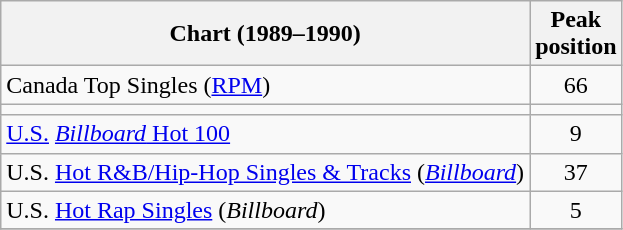<table class="wikitable sortable">
<tr>
<th>Chart (1989–1990)</th>
<th>Peak<br>position</th>
</tr>
<tr>
<td>Canada Top Singles (<a href='#'>RPM</a>)</td>
<td align="center">66</td>
</tr>
<tr>
<td></td>
</tr>
<tr>
<td><a href='#'>U.S.</a> <a href='#'><em>Billboard</em> Hot 100</a></td>
<td align="center">9</td>
</tr>
<tr>
<td>U.S. <a href='#'>Hot R&B/Hip-Hop Singles & Tracks</a> (<em><a href='#'>Billboard</a></em>)</td>
<td align="center">37</td>
</tr>
<tr>
<td>U.S. <a href='#'>Hot Rap Singles</a> (<em>Billboard</em>)</td>
<td align="center">5</td>
</tr>
<tr>
</tr>
</table>
